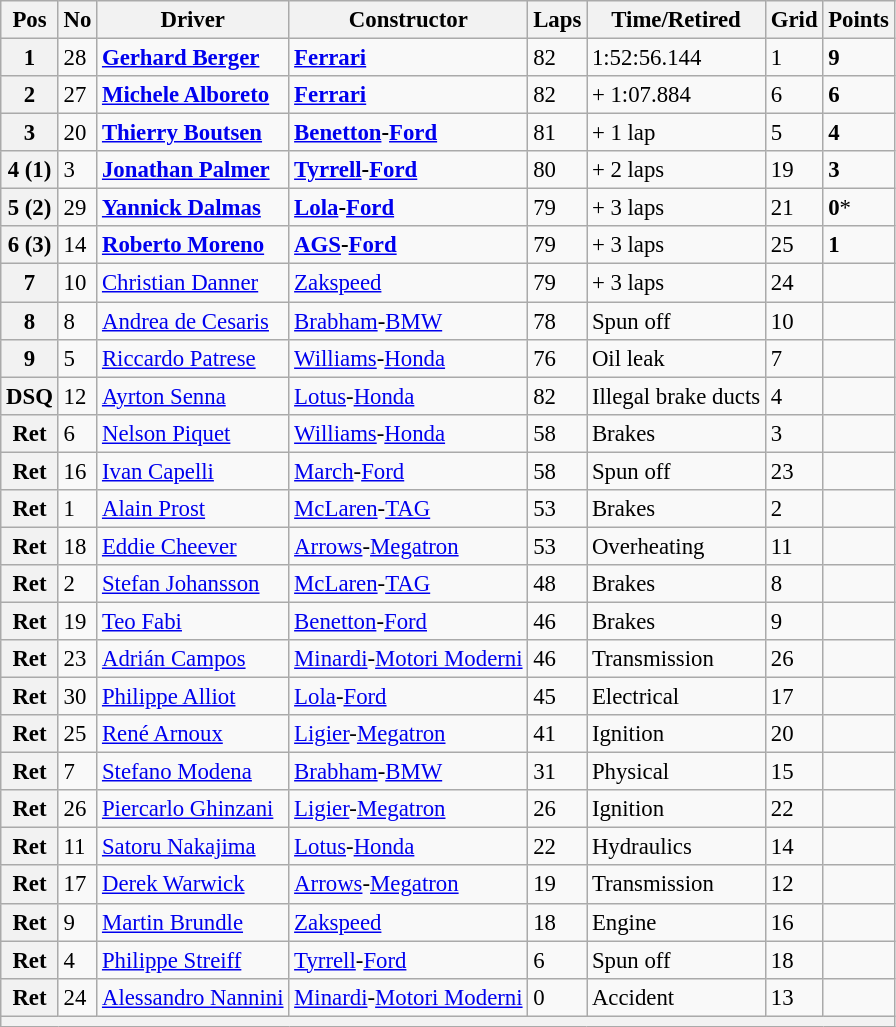<table class="wikitable" style="font-size: 95%;">
<tr>
<th>Pos</th>
<th>No</th>
<th>Driver</th>
<th>Constructor</th>
<th>Laps</th>
<th>Time/Retired</th>
<th>Grid</th>
<th>Points</th>
</tr>
<tr>
<th>1</th>
<td>28</td>
<td> <strong><a href='#'>Gerhard Berger</a></strong></td>
<td><strong><a href='#'>Ferrari</a></strong></td>
<td>82</td>
<td>1:52:56.144</td>
<td>1</td>
<td><strong>9</strong></td>
</tr>
<tr>
<th>2</th>
<td>27</td>
<td> <strong><a href='#'>Michele Alboreto</a></strong></td>
<td><strong><a href='#'>Ferrari</a></strong></td>
<td>82</td>
<td>+ 1:07.884</td>
<td>6</td>
<td><strong>6</strong></td>
</tr>
<tr>
<th>3</th>
<td>20</td>
<td> <strong><a href='#'>Thierry Boutsen</a></strong></td>
<td><strong><a href='#'>Benetton</a>-<a href='#'>Ford</a></strong></td>
<td>81</td>
<td>+ 1 lap</td>
<td>5</td>
<td><strong>4</strong></td>
</tr>
<tr>
<th>4 (1)</th>
<td>3</td>
<td> <strong><a href='#'>Jonathan Palmer</a></strong></td>
<td><strong><a href='#'>Tyrrell</a>-<a href='#'>Ford</a></strong></td>
<td>80</td>
<td>+ 2 laps</td>
<td>19</td>
<td><strong>3</strong></td>
</tr>
<tr>
<th>5 (2)</th>
<td>29</td>
<td> <strong><a href='#'>Yannick Dalmas</a></strong></td>
<td><strong><a href='#'>Lola</a>-<a href='#'>Ford</a></strong></td>
<td>79</td>
<td>+ 3 laps</td>
<td>21</td>
<td><strong>0</strong>*</td>
</tr>
<tr>
<th>6 (3)</th>
<td>14</td>
<td> <strong><a href='#'>Roberto Moreno</a></strong></td>
<td><strong><a href='#'>AGS</a>-<a href='#'>Ford</a></strong></td>
<td>79</td>
<td>+ 3 laps</td>
<td>25</td>
<td><strong>1</strong></td>
</tr>
<tr>
<th>7</th>
<td>10</td>
<td> <a href='#'>Christian Danner</a></td>
<td><a href='#'>Zakspeed</a></td>
<td>79</td>
<td>+ 3 laps</td>
<td>24</td>
<td> </td>
</tr>
<tr>
<th>8</th>
<td>8</td>
<td> <a href='#'>Andrea de Cesaris</a></td>
<td><a href='#'>Brabham</a>-<a href='#'>BMW</a></td>
<td>78</td>
<td>Spun off</td>
<td>10</td>
<td> </td>
</tr>
<tr>
<th>9</th>
<td>5</td>
<td> <a href='#'>Riccardo Patrese</a></td>
<td><a href='#'>Williams</a>-<a href='#'>Honda</a></td>
<td>76</td>
<td>Oil leak</td>
<td>7</td>
<td> </td>
</tr>
<tr>
<th>DSQ</th>
<td>12</td>
<td> <a href='#'>Ayrton Senna</a></td>
<td><a href='#'>Lotus</a>-<a href='#'>Honda</a></td>
<td>82</td>
<td>Illegal brake ducts</td>
<td>4</td>
<td> </td>
</tr>
<tr>
<th>Ret</th>
<td>6</td>
<td> <a href='#'>Nelson Piquet</a></td>
<td><a href='#'>Williams</a>-<a href='#'>Honda</a></td>
<td>58</td>
<td>Brakes</td>
<td>3</td>
<td> </td>
</tr>
<tr>
<th>Ret</th>
<td>16</td>
<td> <a href='#'>Ivan Capelli</a></td>
<td><a href='#'>March</a>-<a href='#'>Ford</a></td>
<td>58</td>
<td>Spun off</td>
<td>23</td>
<td> </td>
</tr>
<tr>
<th>Ret</th>
<td>1</td>
<td> <a href='#'>Alain Prost</a></td>
<td><a href='#'>McLaren</a>-<a href='#'>TAG</a></td>
<td>53</td>
<td>Brakes</td>
<td>2</td>
<td> </td>
</tr>
<tr>
<th>Ret</th>
<td>18</td>
<td> <a href='#'>Eddie Cheever</a></td>
<td><a href='#'>Arrows</a>-<a href='#'>Megatron</a></td>
<td>53</td>
<td>Overheating</td>
<td>11</td>
<td> </td>
</tr>
<tr>
<th>Ret</th>
<td>2</td>
<td> <a href='#'>Stefan Johansson</a></td>
<td><a href='#'>McLaren</a>-<a href='#'>TAG</a></td>
<td>48</td>
<td>Brakes</td>
<td>8</td>
<td> </td>
</tr>
<tr>
<th>Ret</th>
<td>19</td>
<td> <a href='#'>Teo Fabi</a></td>
<td><a href='#'>Benetton</a>-<a href='#'>Ford</a></td>
<td>46</td>
<td>Brakes</td>
<td>9</td>
<td> </td>
</tr>
<tr>
<th>Ret</th>
<td>23</td>
<td> <a href='#'>Adrián Campos</a></td>
<td><a href='#'>Minardi</a>-<a href='#'>Motori Moderni</a></td>
<td>46</td>
<td>Transmission</td>
<td>26</td>
<td> </td>
</tr>
<tr>
<th>Ret</th>
<td>30</td>
<td> <a href='#'>Philippe Alliot</a></td>
<td><a href='#'>Lola</a>-<a href='#'>Ford</a></td>
<td>45</td>
<td>Electrical</td>
<td>17</td>
<td> </td>
</tr>
<tr>
<th>Ret</th>
<td>25</td>
<td> <a href='#'>René Arnoux</a></td>
<td><a href='#'>Ligier</a>-<a href='#'>Megatron</a></td>
<td>41</td>
<td>Ignition</td>
<td>20</td>
<td> </td>
</tr>
<tr>
<th>Ret</th>
<td>7</td>
<td> <a href='#'>Stefano Modena</a></td>
<td><a href='#'>Brabham</a>-<a href='#'>BMW</a></td>
<td>31</td>
<td>Physical</td>
<td>15</td>
<td> </td>
</tr>
<tr>
<th>Ret</th>
<td>26</td>
<td> <a href='#'>Piercarlo Ghinzani</a></td>
<td><a href='#'>Ligier</a>-<a href='#'>Megatron</a></td>
<td>26</td>
<td>Ignition</td>
<td>22</td>
<td> </td>
</tr>
<tr>
<th>Ret</th>
<td>11</td>
<td> <a href='#'>Satoru Nakajima</a></td>
<td><a href='#'>Lotus</a>-<a href='#'>Honda</a></td>
<td>22</td>
<td>Hydraulics</td>
<td>14</td>
<td> </td>
</tr>
<tr>
<th>Ret</th>
<td>17</td>
<td> <a href='#'>Derek Warwick</a></td>
<td><a href='#'>Arrows</a>-<a href='#'>Megatron</a></td>
<td>19</td>
<td>Transmission</td>
<td>12</td>
<td> </td>
</tr>
<tr>
<th>Ret</th>
<td>9</td>
<td> <a href='#'>Martin Brundle</a></td>
<td><a href='#'>Zakspeed</a></td>
<td>18</td>
<td>Engine</td>
<td>16</td>
<td> </td>
</tr>
<tr>
<th>Ret</th>
<td>4</td>
<td> <a href='#'>Philippe Streiff</a></td>
<td><a href='#'>Tyrrell</a>-<a href='#'>Ford</a></td>
<td>6</td>
<td>Spun off</td>
<td>18</td>
<td> </td>
</tr>
<tr>
<th>Ret</th>
<td>24</td>
<td> <a href='#'>Alessandro Nannini</a></td>
<td><a href='#'>Minardi</a>-<a href='#'>Motori Moderni</a></td>
<td>0</td>
<td>Accident</td>
<td>13</td>
<td> </td>
</tr>
<tr>
<th colspan="8"></th>
</tr>
</table>
